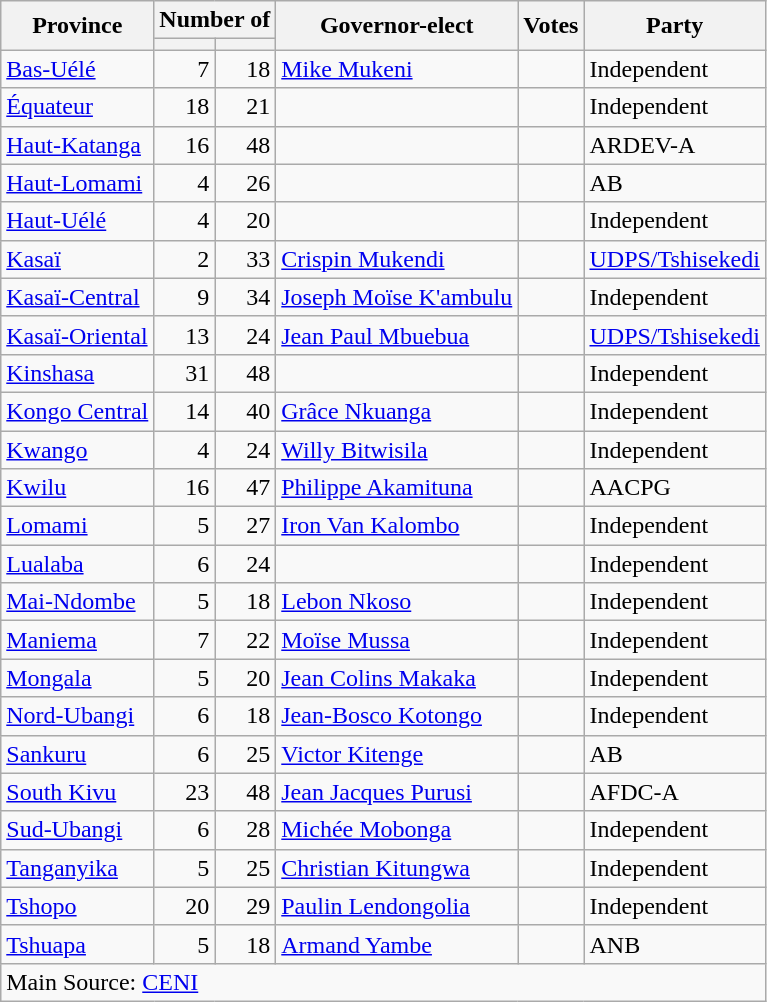<table class="wikitable sortable static-row-numbers">
<tr>
<th rowspan=2>Province</th>
<th colspan=2>Number of</th>
<th rowspan=2>Governor-elect</th>
<th rowspan=2>Votes</th>
<th rowspan=2>Party</th>
</tr>
<tr>
<th></th>
<th></th>
</tr>
<tr>
<td><a href='#'>Bas-Uélé</a></td>
<td style="text-align:right;">7</td>
<td style="text-align:right;">18</td>
<td data-sort-value="Mukeni Mike"><a href='#'>Mike Mukeni</a></td>
<td data-sort-value=94.4></td>
<td>Independent</td>
</tr>
<tr>
<td><a href='#'> Équateur</a></td>
<td style="text-align:right;">18</td>
<td style="text-align:right;">21</td>
<td data-sort-value="Boloko Bobo]"></td>
<td data-sort-value=66.714></td>
<td>Independent</td>
</tr>
<tr>
<td><a href='#'>Haut-Katanga</a></td>
<td style="text-align:right;">16</td>
<td style="text-align:right;">48</td>
<td data-sort-value="Kyabula Jacques"></td>
<td data-sort-value=74.5></td>
<td>ARDEV-A</td>
</tr>
<tr>
<td><a href='#'>Haut-Lomami</a></td>
<td style="text-align:right;">4</td>
<td style="text-align:right;">26</td>
<td data-sort-value="Banza Marmont"></td>
<td data-sort-value=65.4></td>
<td>AB</td>
</tr>
<tr>
<td><a href='#'>Haut-Uélé</a></td>
<td style="text-align:right;">4</td>
<td style="text-align:right;">20</td>
<td data-sort-value="Bakomito Jean"></td>
<td data-sort-value=55.0></td>
<td>Independent</td>
</tr>
<tr>
<td><a href='#'>Kasaï</a></td>
<td style="text-align:right;">2</td>
<td style="text-align:right;">33</td>
<td data-sort-value="Mukendi Crispin"><a href='#'>Crispin Mukendi</a></td>
<td data-sort-value=90.6></td>
<td><a href='#'>UDPS/Tshisekedi</a></td>
</tr>
<tr>
<td><a href='#'>Kasaï-Central</a></td>
<td style="text-align:right;">9</td>
<td style="text-align:right;">34</td>
<td data-sort-value="Kambulu Joseph Moïse"><a href='#'>Joseph Moïse K'ambulu</a></td>
<td data-sort-value=55.9></td>
<td>Independent</td>
</tr>
<tr>
<td><a href='#'>Kasaï-Oriental</a></td>
<td style="text-align:right;">13</td>
<td style="text-align:right;">24</td>
<td data-sort-value="Mbuebua Jean Paul"><a href='#'>Jean Paul Mbuebua</a></td>
<td data-sort-value=66.716></td>
<td><a href='#'>UDPS/Tshisekedi</a></td>
</tr>
<tr>
<td><a href='#'>Kinshasa</a></td>
<td style="text-align:right;">31</td>
<td style="text-align:right;">48</td>
<td data-sort-value="Bumba Daniel"></td>
<td data-sort-value=78.7></td>
<td>Independent</td>
</tr>
<tr>
<td><a href='#'>Kongo Central</a></td>
<td style="text-align:right;">14</td>
<td style="text-align:right;">40</td>
<td data-sort-value="Nkuanga Grâce"><a href='#'>Grâce Nkuanga</a></td>
<td data-sort-value=57.5></td>
<td>Independent</td>
</tr>
<tr>
<td><a href='#'>Kwango</a></td>
<td style="text-align:right;">4</td>
<td style="text-align:right;">24</td>
<td data-sort-value="Bitwisila Willy"><a href='#'>Willy Bitwisila</a></td>
<td data-sort-value=54.2></td>
<td>Independent</td>
</tr>
<tr>
<td><a href='#'>Kwilu</a></td>
<td style="text-align:right;">16</td>
<td style="text-align:right;">47</td>
<td data-sort-value="Akamituna Philippe"><a href='#'>Philippe Akamituna</a></td>
<td data-sort-value=59.6></td>
<td>AACPG</td>
</tr>
<tr>
<td><a href='#'>Lomami</a></td>
<td style="text-align:right;">5</td>
<td style="text-align:right;">27</td>
<td data-sort-value="Kalombo Iron Van"><a href='#'>Iron Van Kalombo</a></td>
<td data-sort-value=53.8></td>
<td>Independent</td>
</tr>
<tr>
<td><a href='#'>Lualaba</a></td>
<td style="text-align:right;">6</td>
<td style="text-align:right;">24</td>
<td data-sort-value="Masuka Fifi"></td>
<td data-sort-value=87.5></td>
<td>Independent</td>
</tr>
<tr>
<td><a href='#'>Mai-Ndombe</a></td>
<td style="text-align:right;">5</td>
<td style="text-align:right;">18</td>
<td data-sort-value="Nkoso Lebon"><a href='#'>Lebon Nkoso</a></td>
<td data-sort-value=55.6></td>
<td>Independent</td>
</tr>
<tr>
<td><a href='#'>Maniema</a></td>
<td style="text-align:right;">7</td>
<td style="text-align:right;">22</td>
<td data-sort-value="Mussa Moïse"><a href='#'>Moïse Mussa</a></td>
<td data-sort-value=100.21></td>
<td>Independent</td>
</tr>
<tr>
<td><a href='#'>Mongala</a></td>
<td style="text-align:right;">5</td>
<td style="text-align:right;">20</td>
<td data-sort-value="Makaka Jean Colins"><a href='#'>Jean Colins Makaka</a></td>
<td data-sort-value=60.0></td>
<td>Independent</td>
</tr>
<tr>
<td><a href='#'>Nord-Ubangi</a></td>
<td style="text-align:right;">6</td>
<td style="text-align:right;">18</td>
<td data-sort-value="Kotongo Jean-Bosco"><a href='#'>Jean-Bosco Kotongo</a></td>
<td data-sort-value=61.0></td>
<td>Independent</td>
</tr>
<tr>
<td><a href='#'>Sankuru</a></td>
<td style="text-align:right;">6</td>
<td style="text-align:right;">25</td>
<td data-sort-value="Kitenge Victor"><a href='#'>Victor Kitenge</a></td>
<td data-sort-value=62.5></td>
<td>AB</td>
</tr>
<tr>
<td><a href='#'>South Kivu</a></td>
<td style="text-align:right;">23</td>
<td style="text-align:right;">48</td>
<td data-sort-value="Purusi Jean Jacques"><a href='#'>Jean Jacques Purusi</a></td>
<td data-sort-value=56.3> </td>
<td>AFDC-A</td>
</tr>
<tr>
<td><a href='#'>Sud-Ubangi</a></td>
<td style="text-align:right;">6</td>
<td style="text-align:right;">28</td>
<td data-sort-value="Mobonga Michée"><a href='#'>Michée Mobonga</a></td>
<td data-sort-value=76.9></td>
<td>Independent</td>
</tr>
<tr>
<td><a href='#'>Tanganyika</a></td>
<td style="text-align:right;">5</td>
<td style="text-align:right;">25</td>
<td data-sort-value="Kitungwa Christian"><a href='#'>Christian Kitungwa</a></td>
<td data-sort-value=66.716></td>
<td>Independent</td>
</tr>
<tr>
<td><a href='#'>Tshopo</a></td>
<td style="text-align:right;">20</td>
<td style="text-align:right;">29</td>
<td data-sort-value="Lendongolia Paulin"><a href='#'>Paulin Lendongolia</a></td>
<td data-sort-value=55.2></td>
<td>Independent</td>
</tr>
<tr>
<td><a href='#'>Tshuapa</a></td>
<td style="text-align:right;">5</td>
<td style="text-align:right;">18</td>
<td data-sort-value="Yambe Armand"><a href='#'>Armand Yambe</a></td>
<td data-sort-value=100.0></td>
<td>ANB</td>
</tr>
<tr class="sortbottom static-row-header">
<td colspan=6>Main Source: <a href='#'>CENI</a></td>
</tr>
</table>
